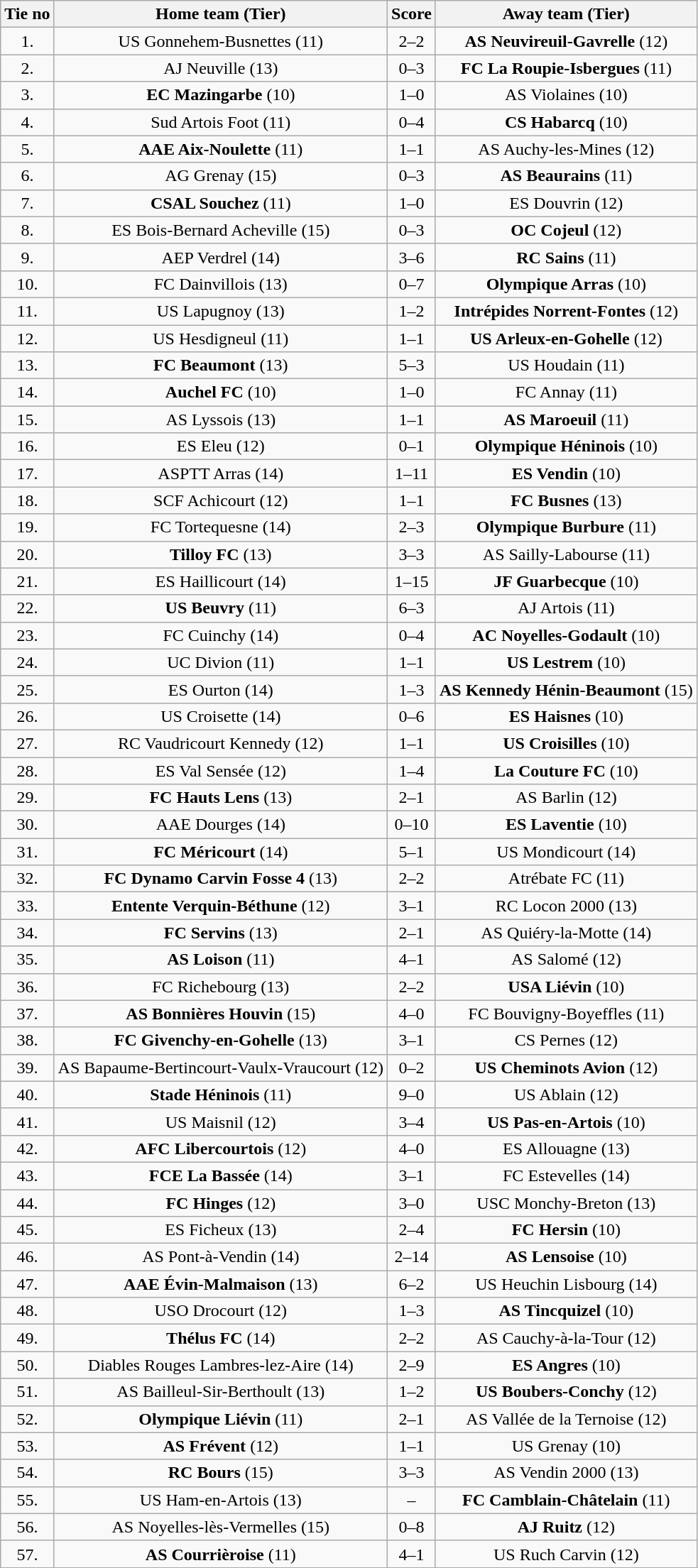<table class="wikitable" style="text-align: center">
<tr>
<th>Tie no</th>
<th>Home team (Tier)</th>
<th>Score</th>
<th>Away team (Tier)</th>
</tr>
<tr>
<td>1.</td>
<td>US Gonnehem-Busnettes (11)</td>
<td>2–2 </td>
<td><strong>AS Neuvireuil-Gavrelle</strong> (12)</td>
</tr>
<tr>
<td>2.</td>
<td>AJ Neuville (13)</td>
<td>0–3</td>
<td><strong>FC La Roupie-Isbergues</strong> (11)</td>
</tr>
<tr>
<td>3.</td>
<td><strong>EC Mazingarbe</strong> (10)</td>
<td>1–0</td>
<td>AS Violaines (10)</td>
</tr>
<tr>
<td>4.</td>
<td>Sud Artois Foot (11)</td>
<td>0–4</td>
<td><strong>CS Habarcq</strong> (10)</td>
</tr>
<tr>
<td>5.</td>
<td><strong>AAE Aix-Noulette</strong> (11)</td>
<td>1–1 </td>
<td>AS Auchy-les-Mines (12)</td>
</tr>
<tr>
<td>6.</td>
<td>AG Grenay (15)</td>
<td>0–3</td>
<td><strong>AS Beaurains</strong> (11)</td>
</tr>
<tr>
<td>7.</td>
<td><strong>CSAL Souchez</strong> (11)</td>
<td>1–0</td>
<td>ES Douvrin (12)</td>
</tr>
<tr>
<td>8.</td>
<td>ES Bois-Bernard Acheville (15)</td>
<td>0–3</td>
<td><strong>OC Cojeul</strong> (12)</td>
</tr>
<tr>
<td>9.</td>
<td>AEP Verdrel (14)</td>
<td>3–6</td>
<td><strong>RC Sains</strong> (11)</td>
</tr>
<tr>
<td>10.</td>
<td>FC Dainvillois (13)</td>
<td>0–7</td>
<td><strong>Olympique Arras</strong> (10)</td>
</tr>
<tr>
<td>11.</td>
<td>US Lapugnoy (13)</td>
<td>1–2</td>
<td><strong>Intrépides Norrent-Fontes</strong> (12)</td>
</tr>
<tr>
<td>12.</td>
<td>US Hesdigneul (11)</td>
<td>1–1 </td>
<td><strong>US Arleux-en-Gohelle</strong> (12)</td>
</tr>
<tr>
<td>13.</td>
<td><strong>FC Beaumont</strong> (13)</td>
<td>5–3</td>
<td>US Houdain (11)</td>
</tr>
<tr>
<td>14.</td>
<td><strong>Auchel FC</strong> (10)</td>
<td>1–0</td>
<td>FC Annay (11)</td>
</tr>
<tr>
<td>15.</td>
<td>AS Lyssois (13)</td>
<td>1–1 </td>
<td><strong>AS Maroeuil</strong> (11)</td>
</tr>
<tr>
<td>16.</td>
<td>ES Eleu (12)</td>
<td>0–1</td>
<td><strong>Olympique Héninois</strong> (10)</td>
</tr>
<tr>
<td>17.</td>
<td>ASPTT Arras (14)</td>
<td>1–11</td>
<td><strong>ES Vendin</strong> (10)</td>
</tr>
<tr>
<td>18.</td>
<td>SCF Achicourt (12)</td>
<td>1–1 </td>
<td><strong>FC Busnes</strong> (13)</td>
</tr>
<tr>
<td>19.</td>
<td>FC Tortequesne (14)</td>
<td>2–3</td>
<td><strong>Olympique Burbure</strong> (11)</td>
</tr>
<tr>
<td>20.</td>
<td><strong>Tilloy FC</strong> (13)</td>
<td>3–3 </td>
<td>AS Sailly-Labourse (11)</td>
</tr>
<tr>
<td>21.</td>
<td>ES Haillicourt (14)</td>
<td>1–15</td>
<td><strong>JF Guarbecque</strong> (10)</td>
</tr>
<tr>
<td>22.</td>
<td><strong>US Beuvry</strong> (11)</td>
<td>6–3</td>
<td>AJ Artois (11)</td>
</tr>
<tr>
<td>23.</td>
<td>FC Cuinchy (14)</td>
<td>0–4</td>
<td><strong>AC Noyelles-Godault</strong> (10)</td>
</tr>
<tr>
<td>24.</td>
<td>UC Divion (11)</td>
<td>1–1 </td>
<td><strong>US Lestrem</strong> (10)</td>
</tr>
<tr>
<td>25.</td>
<td>ES Ourton (14)</td>
<td>1–3</td>
<td><strong>AS Kennedy Hénin-Beaumont</strong> (15)</td>
</tr>
<tr>
<td>26.</td>
<td>US Croisette (14)</td>
<td>0–6</td>
<td><strong>ES Haisnes</strong> (10)</td>
</tr>
<tr>
<td>27.</td>
<td>RC Vaudricourt Kennedy (12)</td>
<td>1–1 </td>
<td><strong>US Croisilles</strong> (10)</td>
</tr>
<tr>
<td>28.</td>
<td>ES Val Sensée (12)</td>
<td>1–4</td>
<td><strong>La Couture FC</strong> (10)</td>
</tr>
<tr>
<td>29.</td>
<td><strong>FC Hauts Lens</strong> (13)</td>
<td>2–1</td>
<td>AS Barlin (12)</td>
</tr>
<tr>
<td>30.</td>
<td>AAE Dourges (14)</td>
<td>0–10</td>
<td><strong>ES Laventie</strong> (10)</td>
</tr>
<tr>
<td>31.</td>
<td><strong>FC Méricourt</strong> (14)</td>
<td>5–1</td>
<td>US Mondicourt (14)</td>
</tr>
<tr>
<td>32.</td>
<td><strong>FC Dynamo Carvin Fosse 4</strong> (13)</td>
<td>2–2 </td>
<td>Atrébate FC (11)</td>
</tr>
<tr>
<td>33.</td>
<td><strong>Entente Verquin-Béthune</strong> (12)</td>
<td>3–1</td>
<td>RC Locon 2000 (13)</td>
</tr>
<tr>
<td>34.</td>
<td><strong>FC Servins</strong> (13)</td>
<td>2–1</td>
<td>AS Quiéry-la-Motte (14)</td>
</tr>
<tr>
<td>35.</td>
<td><strong>AS Loison</strong> (11)</td>
<td>4–1</td>
<td>AS Salomé (12)</td>
</tr>
<tr>
<td>36.</td>
<td>FC Richebourg (13)</td>
<td>2–2 </td>
<td><strong>USA Liévin</strong> (10)</td>
</tr>
<tr>
<td>37.</td>
<td><strong>AS Bonnières Houvin</strong> (15)</td>
<td>4–0</td>
<td>FC Bouvigny-Boyeffles (11)</td>
</tr>
<tr>
<td>38.</td>
<td><strong>FC Givenchy-en-Gohelle</strong> (13)</td>
<td>3–1</td>
<td>CS Pernes (12)</td>
</tr>
<tr>
<td>39.</td>
<td>AS Bapaume-Bertincourt-Vaulx-Vraucourt (12)</td>
<td>0–2</td>
<td><strong>US Cheminots Avion</strong> (12)</td>
</tr>
<tr>
<td>40.</td>
<td><strong>Stade Héninois</strong> (11)</td>
<td>9–0</td>
<td>US Ablain (12)</td>
</tr>
<tr>
<td>41.</td>
<td>US Maisnil (12)</td>
<td>3–4</td>
<td><strong>US Pas-en-Artois</strong> (10)</td>
</tr>
<tr>
<td>42.</td>
<td><strong>AFC Libercourtois</strong> (12)</td>
<td>4–0</td>
<td>ES Allouagne (13)</td>
</tr>
<tr>
<td>43.</td>
<td><strong>FCE La Bassée</strong> (14)</td>
<td>3–1</td>
<td>FC Estevelles (14)</td>
</tr>
<tr>
<td>44.</td>
<td><strong>FC Hinges</strong> (12)</td>
<td>3–0</td>
<td>USC Monchy-Breton (13)</td>
</tr>
<tr>
<td>45.</td>
<td>ES Ficheux (13)</td>
<td>2–4</td>
<td><strong>FC Hersin</strong> (10)</td>
</tr>
<tr>
<td>46.</td>
<td>AS Pont-à-Vendin (14)</td>
<td>2–14</td>
<td><strong>AS Lensoise</strong> (10)</td>
</tr>
<tr>
<td>47.</td>
<td><strong>AAE Évin-Malmaison</strong> (13)</td>
<td>6–2</td>
<td>US Heuchin Lisbourg (14)</td>
</tr>
<tr>
<td>48.</td>
<td>USO Drocourt (12)</td>
<td>1–3</td>
<td><strong>AS Tincquizel</strong> (10)</td>
</tr>
<tr>
<td>49.</td>
<td><strong>Thélus FC</strong> (14)</td>
<td>2–2 </td>
<td>AS Cauchy-à-la-Tour (12)</td>
</tr>
<tr>
<td>50.</td>
<td>Diables Rouges Lambres-lez-Aire (14)</td>
<td>2–9</td>
<td><strong>ES Angres</strong> (10)</td>
</tr>
<tr>
<td>51.</td>
<td>AS Bailleul-Sir-Berthoult (13)</td>
<td>1–2</td>
<td><strong>US Boubers-Conchy</strong> (12)</td>
</tr>
<tr>
<td>52.</td>
<td><strong>Olympique Liévin</strong> (11)</td>
<td>2–1</td>
<td>AS Vallée de la Ternoise (12)</td>
</tr>
<tr>
<td>53.</td>
<td><strong>AS Frévent</strong> (12)</td>
<td>1–1 </td>
<td>US Grenay (10)</td>
</tr>
<tr>
<td>54.</td>
<td><strong>RC Bours</strong> (15)</td>
<td>3–3 </td>
<td>AS Vendin 2000 (13)</td>
</tr>
<tr>
<td>55.</td>
<td>US Ham-en-Artois (13)</td>
<td>–</td>
<td><strong>FC Camblain-Châtelain</strong> (11)</td>
</tr>
<tr>
<td>56.</td>
<td>AS Noyelles-lès-Vermelles (15)</td>
<td>0–8</td>
<td><strong>AJ Ruitz</strong> (12)</td>
</tr>
<tr>
<td>57.</td>
<td><strong>AS Courrièroise</strong> (11)</td>
<td>4–1</td>
<td>US Ruch Carvin (12)</td>
</tr>
</table>
